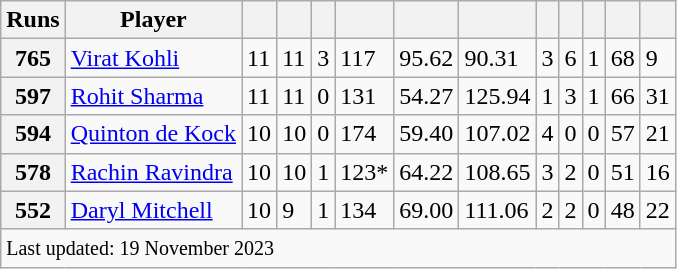<table class="wikitable">
<tr>
<th>Runs</th>
<th>Player</th>
<th></th>
<th></th>
<th></th>
<th></th>
<th></th>
<th></th>
<th></th>
<th></th>
<th></th>
<th></th>
<th></th>
</tr>
<tr>
<th>765</th>
<td> <a href='#'>Virat Kohli</a></td>
<td>11</td>
<td>11</td>
<td>3</td>
<td>117</td>
<td>95.62</td>
<td>90.31</td>
<td>3</td>
<td>6</td>
<td>1</td>
<td>68</td>
<td>9</td>
</tr>
<tr>
<th>597</th>
<td> <a href='#'>Rohit Sharma</a></td>
<td>11</td>
<td>11</td>
<td>0</td>
<td>131</td>
<td>54.27</td>
<td>125.94</td>
<td>1</td>
<td>3</td>
<td>1</td>
<td>66</td>
<td>31</td>
</tr>
<tr>
<th>594</th>
<td> <a href='#'>Quinton de Kock</a></td>
<td>10</td>
<td>10</td>
<td>0</td>
<td>174</td>
<td>59.40</td>
<td>107.02</td>
<td>4</td>
<td>0</td>
<td>0</td>
<td>57</td>
<td>21</td>
</tr>
<tr>
<th>578</th>
<td> <a href='#'>Rachin Ravindra</a></td>
<td>10</td>
<td>10</td>
<td>1</td>
<td>123*</td>
<td>64.22</td>
<td>108.65</td>
<td>3</td>
<td>2</td>
<td>0</td>
<td>51</td>
<td>16</td>
</tr>
<tr>
<th>552</th>
<td> <a href='#'>Daryl Mitchell</a></td>
<td>10</td>
<td>9</td>
<td>1</td>
<td>134</td>
<td>69.00</td>
<td>111.06</td>
<td>2</td>
<td>2</td>
<td>0</td>
<td>48</td>
<td>22</td>
</tr>
<tr>
<td colspan="13"><small>Last updated: 19 November 2023</small></td>
</tr>
</table>
